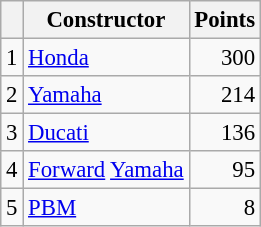<table class="wikitable" style="font-size: 95%;">
<tr>
<th></th>
<th>Constructor</th>
<th>Points</th>
</tr>
<tr>
<td align=center>1</td>
<td> <a href='#'>Honda</a></td>
<td align=right>300</td>
</tr>
<tr>
<td align=center>2</td>
<td> <a href='#'>Yamaha</a></td>
<td align=right>214</td>
</tr>
<tr>
<td align=center>3</td>
<td> <a href='#'>Ducati</a></td>
<td align=right>136</td>
</tr>
<tr>
<td align=center>4</td>
<td> <a href='#'>Forward</a> <a href='#'>Yamaha</a></td>
<td align=right>95</td>
</tr>
<tr>
<td align=center>5</td>
<td> <a href='#'>PBM</a></td>
<td align=right>8</td>
</tr>
</table>
